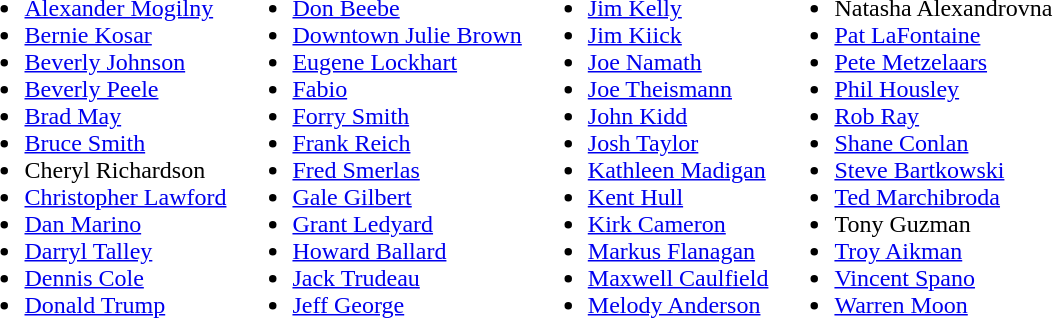<table>
<tr>
<td valign="top"><br><ul><li><a href='#'>Alexander Mogilny</a></li><li><a href='#'>Bernie Kosar</a></li><li><a href='#'>Beverly Johnson</a></li><li><a href='#'>Beverly Peele</a></li><li><a href='#'>Brad May</a></li><li><a href='#'>Bruce Smith</a></li><li>Cheryl Richardson</li><li><a href='#'>Christopher Lawford</a></li><li><a href='#'>Dan Marino</a></li><li><a href='#'>Darryl Talley</a></li><li><a href='#'>Dennis Cole</a></li><li><a href='#'>Donald Trump</a></li></ul></td>
<td valign="top"><br><ul><li><a href='#'>Don Beebe</a></li><li><a href='#'>Downtown Julie Brown</a></li><li><a href='#'>Eugene Lockhart</a></li><li><a href='#'>Fabio</a></li><li><a href='#'>Forry Smith</a></li><li><a href='#'>Frank Reich</a></li><li><a href='#'>Fred Smerlas</a></li><li><a href='#'>Gale Gilbert</a></li><li><a href='#'>Grant Ledyard</a></li><li><a href='#'>Howard Ballard</a></li><li><a href='#'>Jack Trudeau</a></li><li><a href='#'>Jeff George</a></li></ul></td>
<td valign="top"><br><ul><li><a href='#'>Jim Kelly</a></li><li><a href='#'>Jim Kiick</a></li><li><a href='#'>Joe Namath</a></li><li><a href='#'>Joe Theismann</a></li><li><a href='#'>John Kidd</a></li><li><a href='#'>Josh Taylor</a></li><li><a href='#'>Kathleen Madigan</a></li><li><a href='#'>Kent Hull</a></li><li><a href='#'>Kirk Cameron</a></li><li><a href='#'>Markus Flanagan</a></li><li><a href='#'>Maxwell Caulfield</a></li><li><a href='#'>Melody Anderson</a></li></ul></td>
<td valign="top"><br><ul><li>Natasha Alexandrovna</li><li><a href='#'>Pat LaFontaine</a></li><li><a href='#'>Pete Metzelaars</a></li><li><a href='#'>Phil Housley</a></li><li><a href='#'>Rob Ray</a></li><li><a href='#'>Shane Conlan</a></li><li><a href='#'>Steve Bartkowski</a></li><li><a href='#'>Ted Marchibroda</a></li><li>Tony Guzman</li><li><a href='#'>Troy Aikman</a></li><li><a href='#'>Vincent Spano</a></li><li><a href='#'>Warren Moon</a></li></ul></td>
</tr>
</table>
